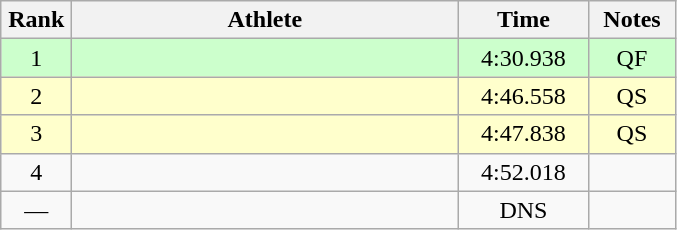<table class=wikitable style="text-align:center">
<tr>
<th width=40>Rank</th>
<th width=250>Athlete</th>
<th width=80>Time</th>
<th width=50>Notes</th>
</tr>
<tr bgcolor="ccffcc">
<td>1</td>
<td align=left></td>
<td>4:30.938</td>
<td>QF</td>
</tr>
<tr bgcolor="#ffffcc">
<td>2</td>
<td align=left></td>
<td>4:46.558</td>
<td>QS</td>
</tr>
<tr bgcolor="#ffffcc">
<td>3</td>
<td align=left></td>
<td>4:47.838</td>
<td>QS</td>
</tr>
<tr>
<td>4</td>
<td align=left></td>
<td>4:52.018</td>
<td></td>
</tr>
<tr>
<td>—</td>
<td align=left></td>
<td>DNS</td>
<td></td>
</tr>
</table>
